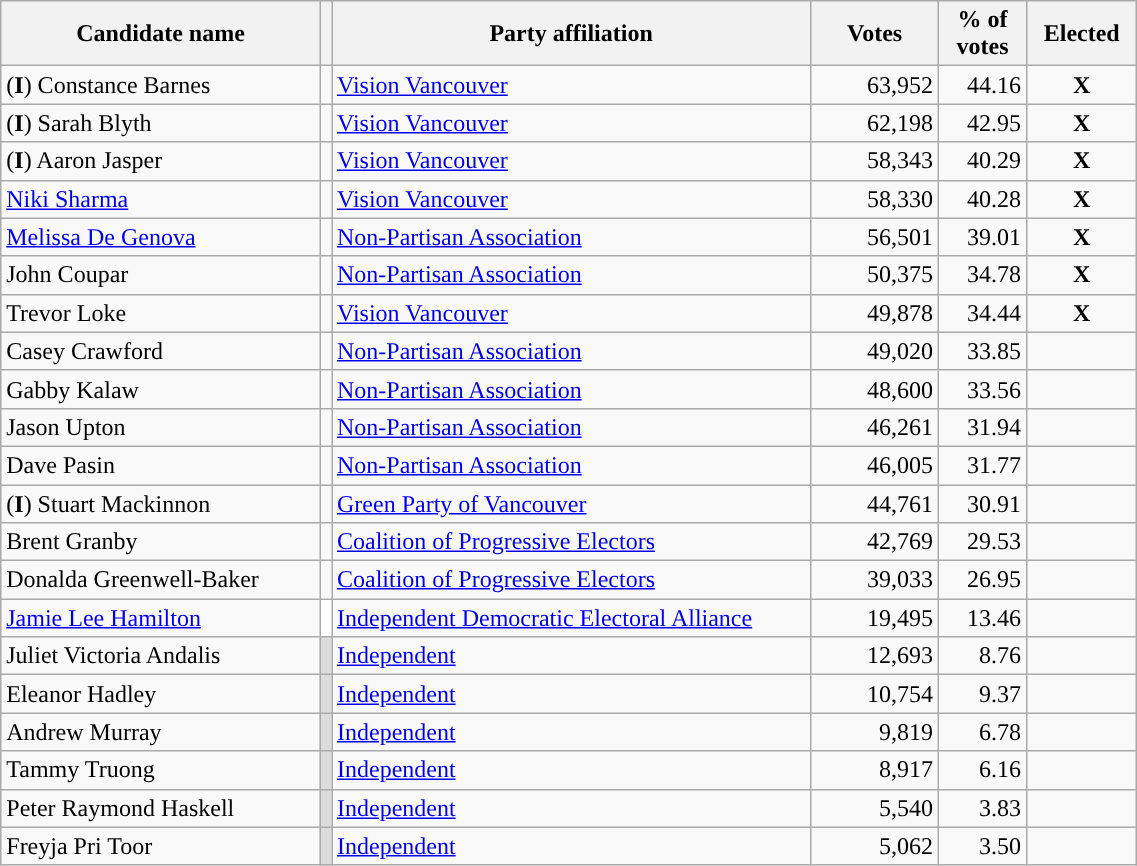<table class="wikitable sortable" style="width: 60%;">
<tr>
<th style="width:20%;">Candidate name</th>
<th style="width:0.05%;" class="unsortable"></th>
<th style="width:30%;">Party affiliation</th>
<th style="width:8%;">Votes</th>
<th style="width:5%;">% of votes</th>
<th style="width:5%;">Elected</th>
</tr>
<tr>
<td data-sort-value="Barnes, Constance">(<strong>I</strong>) Constance Barnes</td>
<td style="background:"></td>
<td><a href='#'>Vision Vancouver</a></td>
<td style="text-align: right;">63,952</td>
<td style="text-align: right;">44.16</td>
<td style="text-align: center;"><strong>X</strong></td>
</tr>
<tr>
<td data-sort-value="Blyth, Sarah">(<strong>I</strong>) Sarah Blyth</td>
<td style="background:"></td>
<td><a href='#'>Vision Vancouver</a></td>
<td style="text-align: right;">62,198</td>
<td style="text-align: right;">42.95</td>
<td style="text-align: center;"><strong>X</strong></td>
</tr>
<tr>
<td data-sort-value="Jasper, Aaron">(<strong>I</strong>) Aaron Jasper</td>
<td style="background:"></td>
<td><a href='#'>Vision Vancouver</a></td>
<td style="text-align: right;">58,343</td>
<td style="text-align: right;">40.29</td>
<td style="text-align: center;"><strong>X</strong></td>
</tr>
<tr>
<td data-sort-value="Sharma, Niki"><a href='#'>Niki Sharma</a></td>
<td style="background:"></td>
<td><a href='#'>Vision Vancouver</a></td>
<td style="text-align: right;">58,330</td>
<td style="text-align: right;">40.28</td>
<td style="text-align: center;"><strong>X</strong></td>
</tr>
<tr>
<td data-sort-value="De Genova, Melissa"><a href='#'>Melissa De Genova</a></td>
<td style="background:"></td>
<td><a href='#'>Non-Partisan Association</a></td>
<td style="text-align: right;">56,501</td>
<td style="text-align: right;">39.01</td>
<td style="text-align: center;"><strong>X</strong></td>
</tr>
<tr>
<td data-sort-value="Coupar, John">John Coupar</td>
<td style="background:"></td>
<td><a href='#'>Non-Partisan Association</a></td>
<td style="text-align: right;">50,375</td>
<td style="text-align: right;">34.78</td>
<td style="text-align: center;"><strong>X</strong></td>
</tr>
<tr>
<td data-sort-value="Loke, Trevor">Trevor Loke</td>
<td style="background:"></td>
<td><a href='#'>Vision Vancouver</a></td>
<td style="text-align: right;">49,878</td>
<td style="text-align: right;">34.44</td>
<td style="text-align: center;"><strong>X</strong></td>
</tr>
<tr>
<td data-sort-value="Crawford, Casey">Casey Crawford</td>
<td style="background:"></td>
<td><a href='#'>Non-Partisan Association</a></td>
<td style="text-align: right;">49,020</td>
<td style="text-align: right;">33.85</td>
<td></td>
</tr>
<tr>
<td data-sort-value="Kalaw, Gabby">Gabby Kalaw</td>
<td style="background:"></td>
<td><a href='#'>Non-Partisan Association</a></td>
<td style="text-align: right;">48,600</td>
<td style="text-align: right;">33.56</td>
<td></td>
</tr>
<tr>
<td data-sort-value="Upton, Jason">Jason Upton</td>
<td style="background:"></td>
<td><a href='#'>Non-Partisan Association</a></td>
<td style="text-align: right;">46,261</td>
<td style="text-align: right;">31.94</td>
<td></td>
</tr>
<tr>
<td data-sort-value="Pasin, Dave">Dave Pasin</td>
<td style="background:"></td>
<td><a href='#'>Non-Partisan Association</a></td>
<td style="text-align: right;">46,005</td>
<td style="text-align: right;">31.77</td>
<td></td>
</tr>
<tr>
<td data-sort-value="Mackinnon, Stuart">(<strong>I</strong>) Stuart Mackinnon</td>
<td style="background:"></td>
<td><a href='#'>Green Party of Vancouver</a></td>
<td style="text-align: right;">44,761</td>
<td style="text-align: right;">30.91</td>
<td></td>
</tr>
<tr>
<td data-sort-value="Granby, Brent">Brent Granby</td>
<td style="background:"></td>
<td><a href='#'>Coalition of Progressive Electors</a></td>
<td style="text-align: right;">42,769</td>
<td style="text-align: right;">29.53</td>
<td></td>
</tr>
<tr>
<td data-sort-value="Greenwell-Baker, Donalda">Donalda Greenwell-Baker</td>
<td style="background:"></td>
<td><a href='#'>Coalition of Progressive Electors</a></td>
<td style="text-align: right;">39,033</td>
<td style="text-align: right;">26.95</td>
<td></td>
</tr>
<tr>
<td data-sort-value="Hamilton, Jamie Lee"><a href='#'>Jamie Lee Hamilton</a></td>
<td style="background:white;"></td>
<td><a href='#'>Independent Democratic Electoral Alliance</a></td>
<td style="text-align: right;">19,495</td>
<td style="text-align: right;">13.46</td>
<td></td>
</tr>
<tr>
<td data-sort-value="Andalis, Juliet Victoria">Juliet Victoria Andalis</td>
<td style="background:gainsboro;"></td>
<td><a href='#'>Independent</a></td>
<td style="text-align: right;">12,693</td>
<td style="text-align: right;">8.76</td>
<td></td>
</tr>
<tr>
<td data-sort-value="Hadley, Eleanor">Eleanor Hadley</td>
<td style="background:gainsboro;"></td>
<td><a href='#'>Independent</a></td>
<td style="text-align: right;">10,754</td>
<td style="text-align: right;">9.37</td>
<td></td>
</tr>
<tr>
<td data-sort-value="Murray, Andrew">Andrew Murray</td>
<td style="background:gainsboro;"></td>
<td><a href='#'>Independent</a></td>
<td style="text-align: right;">9,819</td>
<td style="text-align: right;">6.78</td>
<td></td>
</tr>
<tr>
<td data-sort-value="Truong, Tammy">Tammy Truong</td>
<td style="background:gainsboro;"></td>
<td><a href='#'>Independent</a></td>
<td style="text-align: right;">8,917</td>
<td style="text-align: right;">6.16</td>
<td></td>
</tr>
<tr>
<td data-sort-value="Haskell, Peter Raymond">Peter Raymond Haskell</td>
<td style="background:gainsboro;"></td>
<td><a href='#'>Independent</a></td>
<td style="text-align: right;">5,540</td>
<td style="text-align: right;">3.83</td>
<td></td>
</tr>
<tr>
<td data-sort-value="Pri Toor, Freyja">Freyja Pri Toor</td>
<td style="background:gainsboro;"></td>
<td><a href='#'>Independent</a></td>
<td style="text-align: right;">5,062</td>
<td style="text-align: right;">3.50</td>
<td></td>
</tr>
</table>
